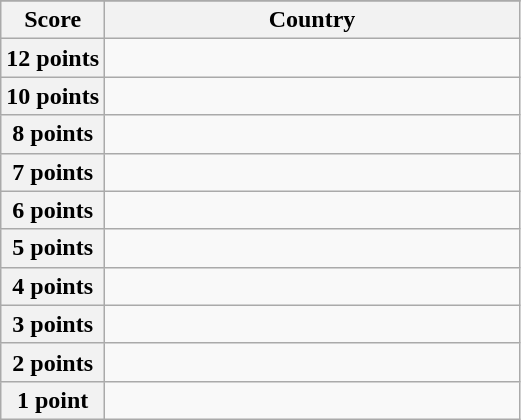<table class="wikitable">
<tr>
</tr>
<tr>
<th scope="col" width="20%">Score</th>
<th scope="col">Country</th>
</tr>
<tr>
<th scope="row">12 points</th>
<td></td>
</tr>
<tr>
<th scope="row">10 points</th>
<td></td>
</tr>
<tr>
<th scope="row">8 points</th>
<td></td>
</tr>
<tr>
<th scope="row">7 points</th>
<td></td>
</tr>
<tr>
<th scope="row">6 points</th>
<td></td>
</tr>
<tr>
<th scope="row">5 points</th>
<td></td>
</tr>
<tr>
<th scope="row">4 points</th>
<td></td>
</tr>
<tr>
<th scope="row">3 points</th>
<td></td>
</tr>
<tr>
<th scope="row">2 points</th>
<td></td>
</tr>
<tr>
<th scope="row">1 point</th>
<td></td>
</tr>
</table>
